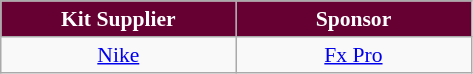<table class="wikitable"  style="text-align:center; font-size:90%; ">
<tr>
<th style="background:#660033;color:#FFFFFF; width:150px;">Kit Supplier</th>
<th style="background:#660033;color:#FFFFFF; width:150px;">Sponsor</th>
</tr>
<tr>
<td><a href='#'>Nike</a></td>
<td><a href='#'>Fx Pro</a></td>
</tr>
</table>
